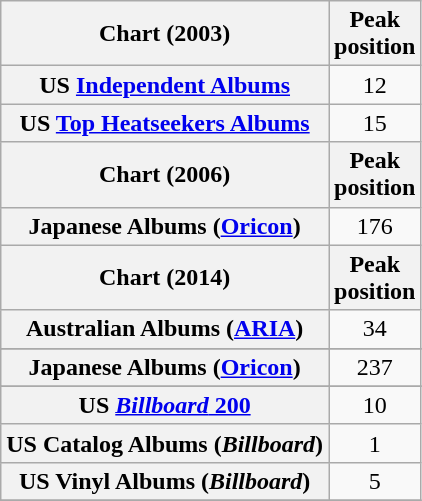<table class="wikitable plainrowheaders sortable">
<tr>
<th scope="col">Chart (2003)</th>
<th scope="col">Peak<br> position</th>
</tr>
<tr>
<th scope="row">US <a href='#'>Independent Albums</a></th>
<td align=center>12</td>
</tr>
<tr>
<th scope="row">US <a href='#'>Top Heatseekers Albums</a></th>
<td align=center>15</td>
</tr>
<tr>
<th scope="col">Chart (2006)</th>
<th scope="col">Peak<br> position</th>
</tr>
<tr>
<th scope="row">Japanese Albums (<a href='#'>Oricon</a>)</th>
<td align="center">176</td>
</tr>
<tr>
<th scope="col">Chart (2014)</th>
<th scope="col">Peak<br> position</th>
</tr>
<tr>
<th scope="row">Australian Albums (<a href='#'>ARIA</a>)</th>
<td align=center>34</td>
</tr>
<tr>
</tr>
<tr>
</tr>
<tr>
<th scope="row">Japanese Albums (<a href='#'>Oricon</a>)</th>
<td align="center">237</td>
</tr>
<tr>
</tr>
<tr>
<th scope="row">US <a href='#'><em>Billboard</em> 200</a></th>
<td align="center">10</td>
</tr>
<tr>
<th scope="row">US Catalog Albums (<em>Billboard</em>)</th>
<td align="center">1</td>
</tr>
<tr>
<th scope="row">US Vinyl Albums (<em>Billboard</em>)</th>
<td align="center">5</td>
</tr>
<tr>
</tr>
</table>
